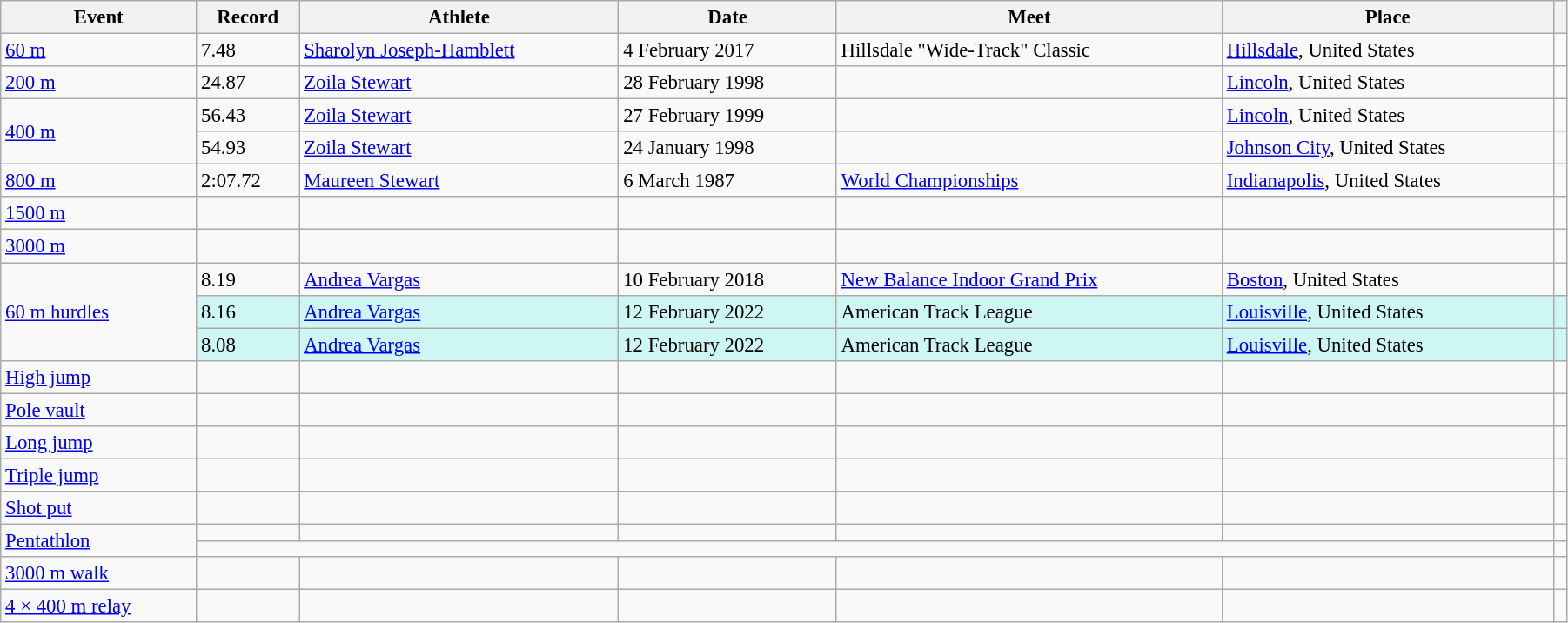<table class="wikitable" style="font-size:95%; width: 95%;">
<tr>
<th>Event</th>
<th>Record</th>
<th>Athlete</th>
<th>Date</th>
<th>Meet</th>
<th>Place</th>
<th></th>
</tr>
<tr>
<td><a href='#'>60 m</a></td>
<td>7.48</td>
<td><a href='#'>Sharolyn Joseph-Hamblett</a></td>
<td>4 February 2017</td>
<td>Hillsdale "Wide-Track" Classic</td>
<td><a href='#'>Hillsdale</a>, United States</td>
<td></td>
</tr>
<tr>
<td><a href='#'>200 m</a></td>
<td>24.87</td>
<td><a href='#'>Zoila Stewart</a></td>
<td>28 February 1998</td>
<td></td>
<td><a href='#'>Lincoln</a>, United States</td>
<td></td>
</tr>
<tr>
<td rowspan=2><a href='#'>400 m</a></td>
<td>56.43</td>
<td><a href='#'>Zoila Stewart</a></td>
<td>27 February 1999</td>
<td></td>
<td><a href='#'>Lincoln</a>, United States</td>
<td></td>
</tr>
<tr>
<td>54.93 </td>
<td><a href='#'>Zoila Stewart</a></td>
<td>24 January 1998</td>
<td></td>
<td><a href='#'>Johnson City</a>, United States</td>
<td></td>
</tr>
<tr>
<td><a href='#'>800 m</a></td>
<td>2:07.72</td>
<td><a href='#'>Maureen Stewart</a></td>
<td>6 March 1987</td>
<td><a href='#'>World Championships</a></td>
<td><a href='#'>Indianapolis</a>, United States</td>
<td></td>
</tr>
<tr>
<td><a href='#'>1500 m</a></td>
<td></td>
<td></td>
<td></td>
<td></td>
<td></td>
<td></td>
</tr>
<tr>
<td><a href='#'>3000 m</a></td>
<td></td>
<td></td>
<td></td>
<td></td>
<td></td>
<td></td>
</tr>
<tr>
<td rowspan=3><a href='#'>60 m hurdles</a></td>
<td>8.19</td>
<td><a href='#'>Andrea Vargas</a></td>
<td>10 February 2018</td>
<td><a href='#'>New Balance Indoor Grand Prix</a></td>
<td><a href='#'>Boston</a>, United States</td>
<td></td>
</tr>
<tr style="background:#CEF6F5;">
<td>8.16</td>
<td><a href='#'>Andrea Vargas</a></td>
<td>12 February 2022</td>
<td>American Track League</td>
<td><a href='#'>Louisville</a>, United States</td>
<td></td>
</tr>
<tr style="background:#CEF6F5;">
<td>8.08</td>
<td><a href='#'>Andrea Vargas</a></td>
<td>12 February 2022</td>
<td>American Track League</td>
<td><a href='#'>Louisville</a>, United States</td>
<td></td>
</tr>
<tr>
<td><a href='#'>High jump</a></td>
<td></td>
<td></td>
<td></td>
<td></td>
<td></td>
<td></td>
</tr>
<tr>
<td><a href='#'>Pole vault</a></td>
<td></td>
<td></td>
<td></td>
<td></td>
<td></td>
<td></td>
</tr>
<tr>
<td><a href='#'>Long jump</a></td>
<td></td>
<td></td>
<td></td>
<td></td>
<td></td>
<td></td>
</tr>
<tr>
<td><a href='#'>Triple jump</a></td>
<td></td>
<td></td>
<td></td>
<td></td>
<td></td>
<td></td>
</tr>
<tr>
<td><a href='#'>Shot put</a></td>
<td></td>
<td></td>
<td></td>
<td></td>
<td></td>
<td></td>
</tr>
<tr>
<td rowspan=2><a href='#'>Pentathlon</a></td>
<td></td>
<td></td>
<td></td>
<td></td>
<td></td>
<td></td>
</tr>
<tr>
<td colspan=5></td>
<td></td>
</tr>
<tr>
<td><a href='#'>3000 m walk</a></td>
<td></td>
<td></td>
<td></td>
<td></td>
<td></td>
<td></td>
</tr>
<tr>
<td><a href='#'>4 × 400 m relay</a></td>
<td></td>
<td></td>
<td></td>
<td></td>
<td></td>
<td></td>
</tr>
</table>
